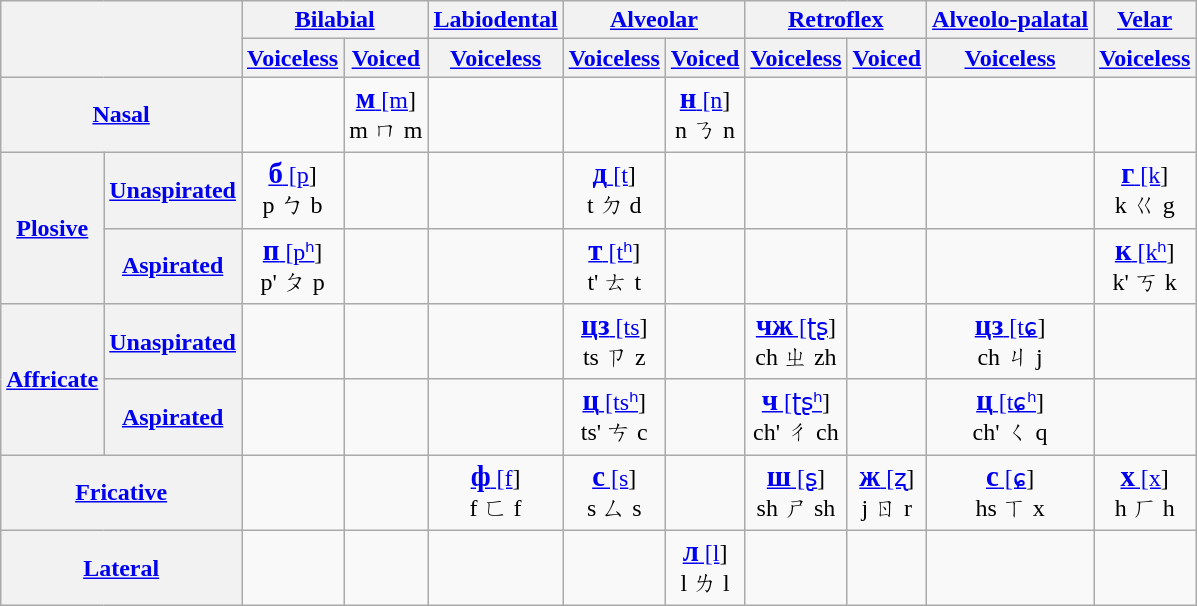<table class=wikitable style="text-align:center;">
<tr>
<th rowspan=2 colspan=2></th>
<th colspan=2><a href='#'>Bilabial</a></th>
<th><a href='#'>Labiodental</a></th>
<th colspan=2><a href='#'>Alveolar</a></th>
<th colspan=2><a href='#'>Retroflex</a></th>
<th><a href='#'>Alveolo-palatal</a></th>
<th><a href='#'>Velar</a></th>
</tr>
<tr>
<th><a href='#'>Voiceless</a></th>
<th><a href='#'>Voiced</a></th>
<th><a href='#'>Voiceless</a></th>
<th><a href='#'>Voiceless</a></th>
<th><a href='#'>Voiced</a></th>
<th><a href='#'>Voiceless</a></th>
<th><a href='#'>Voiced</a></th>
<th><a href='#'>Voiceless</a></th>
<th><a href='#'>Voiceless</a></th>
</tr>
<tr>
<th colspan=2><a href='#'>Nasal</a></th>
<td></td>
<td><a href='#'><strong><big>м</big></strong> [m</a>]<br>m ㄇ m</td>
<td></td>
<td></td>
<td><a href='#'><strong><big>н</big></strong> [n</a>]<br>n ㄋ n</td>
<td></td>
<td></td>
<td></td>
<td></td>
</tr>
<tr>
<th rowspan=2><a href='#'>Plosive</a></th>
<th><a href='#'>Unaspirated</a></th>
<td><a href='#'><strong><big>б</big></strong> [p</a>]<br>p ㄅ b</td>
<td></td>
<td></td>
<td><a href='#'><strong><big>д</big></strong> [t</a>]<br>t ㄉ d</td>
<td></td>
<td></td>
<td></td>
<td></td>
<td><a href='#'><strong><big>г</big></strong> [k</a>]<br>k ㄍ g</td>
</tr>
<tr>
<th><a href='#'>Aspirated</a></th>
<td><a href='#'><strong><big>п</big></strong> [pʰ</a>]<br>p' ㄆ p</td>
<td></td>
<td></td>
<td><a href='#'><strong><big>т</big></strong> [tʰ</a>]<br>t' ㄊ t</td>
<td></td>
<td></td>
<td></td>
<td></td>
<td><a href='#'><strong><big>к</big></strong> [kʰ</a>]<br>k' ㄎ k</td>
</tr>
<tr>
<th rowspan=2><a href='#'>Affricate</a></th>
<th><a href='#'>Unaspirated</a></th>
<td></td>
<td></td>
<td></td>
<td><a href='#'><strong><big>цз</big></strong> [ts</a>]<br>ts ㄗ z</td>
<td></td>
<td><a href='#'><strong><big>чж</big></strong> [ʈʂ</a>]<br>ch ㄓ zh</td>
<td></td>
<td><a href='#'><strong><big>цз</big></strong> [tɕ</a>]<br>ch ㄐ j</td>
<td></td>
</tr>
<tr>
<th><a href='#'>Aspirated</a></th>
<td></td>
<td></td>
<td></td>
<td><a href='#'><strong><big>ц</big></strong> [tsʰ</a>]<br>ts' ㄘ c</td>
<td></td>
<td><a href='#'><strong><big>ч</big></strong> [ʈʂʰ</a>]<br>ch' ㄔ ch</td>
<td></td>
<td><a href='#'><strong><big>ц</big></strong> [tɕʰ</a>]<br>ch' ㄑ q</td>
<td></td>
</tr>
<tr>
<th colspan=2><a href='#'>Fricative</a></th>
<td></td>
<td></td>
<td><a href='#'><strong><big>ф</big></strong> [f</a>]<br>f ㄈ f</td>
<td><a href='#'><strong><big>с</big></strong> [s</a>]<br>s ㄙ s</td>
<td></td>
<td><a href='#'><strong><big>ш</big></strong> [ʂ</a>]<br>sh ㄕ sh</td>
<td><a href='#'><strong><big>ж</big></strong> [ʐ</a>]<br>j ㄖ r</td>
<td><a href='#'><strong><big>с</big></strong> [ɕ</a>]<br>hs ㄒ x</td>
<td><a href='#'><strong><big>х</big></strong> [x</a>]<br>h ㄏ h</td>
</tr>
<tr>
<th colspan=2><a href='#'>Lateral</a></th>
<td></td>
<td></td>
<td></td>
<td></td>
<td><a href='#'><strong><big>л</big></strong> [l</a>]<br>l ㄌ l</td>
<td></td>
<td></td>
<td></td>
<td></td>
</tr>
</table>
